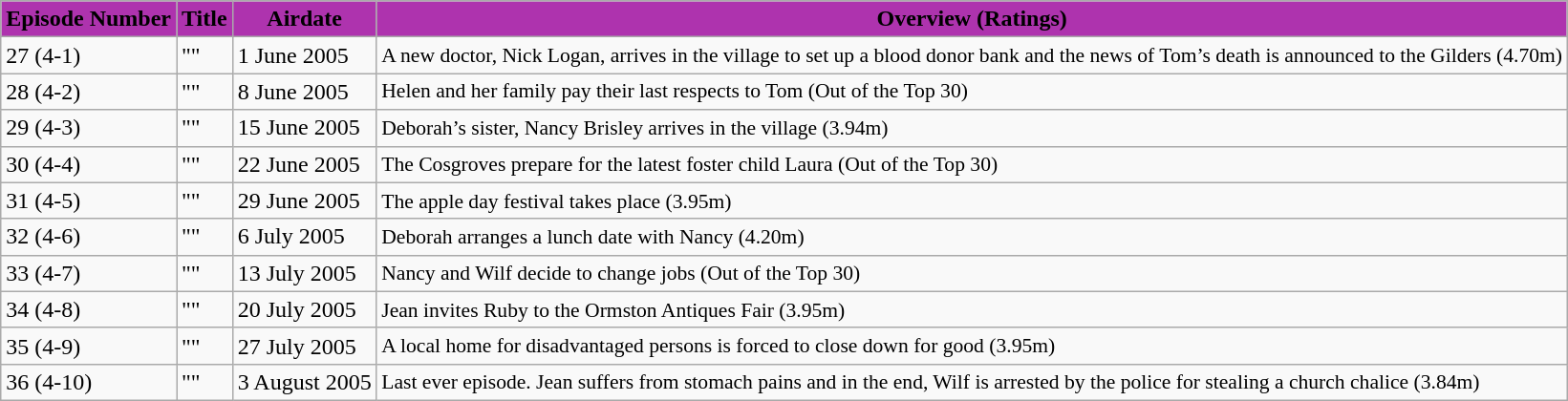<table class="wikitable">
<tr>
<th style="background-color:#AE33AE;">Episode Number</th>
<th style="background-color:#AE33AE;">Title</th>
<th style="background-color:#AE33AE;">Airdate</th>
<th style="background-color:#AE33AE">Overview (Ratings)</th>
</tr>
<tr>
<td>27 (4-1)</td>
<td>""</td>
<td>1 June 2005</td>
<td style="font-size: 90%;">A new doctor, Nick Logan, arrives in the village to set up a blood donor bank and the news of Tom’s death is announced to the Gilders (4.70m)</td>
</tr>
<tr>
<td>28 (4-2)</td>
<td>""</td>
<td>8 June 2005</td>
<td style="font-size: 90%;">Helen and her family pay their last respects to Tom (Out of the Top 30)</td>
</tr>
<tr>
<td>29 (4-3)</td>
<td>""</td>
<td>15 June 2005</td>
<td style="font-size: 90%;">Deborah’s sister, Nancy Brisley arrives in the village (3.94m)</td>
</tr>
<tr>
<td>30 (4-4)</td>
<td>""</td>
<td>22 June 2005</td>
<td style="font-size: 90%;">The Cosgroves prepare for the latest foster child Laura (Out of the Top 30)</td>
</tr>
<tr>
<td>31 (4-5)</td>
<td>""</td>
<td>29 June 2005</td>
<td style="font-size: 90%;">The apple day festival takes place (3.95m)</td>
</tr>
<tr>
<td>32 (4-6)</td>
<td>""</td>
<td>6 July 2005</td>
<td style="font-size: 90%;">Deborah arranges a lunch date with Nancy (4.20m)</td>
</tr>
<tr>
<td>33 (4-7)</td>
<td>""</td>
<td>13 July 2005</td>
<td style="font-size: 90%;">Nancy and Wilf decide to change jobs (Out of the Top 30)</td>
</tr>
<tr>
<td>34 (4-8)</td>
<td>""</td>
<td>20 July 2005</td>
<td style="font-size: 90%;">Jean invites Ruby to the Ormston Antiques Fair (3.95m)</td>
</tr>
<tr>
<td>35 (4-9)</td>
<td>""</td>
<td>27 July 2005</td>
<td style="font-size: 90%;">A local home for disadvantaged persons is forced to close down for good (3.95m)</td>
</tr>
<tr>
<td>36 (4-10)</td>
<td>""</td>
<td>3 August 2005</td>
<td style="font-size: 90%;">Last ever episode. Jean suffers from stomach pains and in the end, Wilf is arrested by the police for stealing a church chalice (3.84m)</td>
</tr>
</table>
